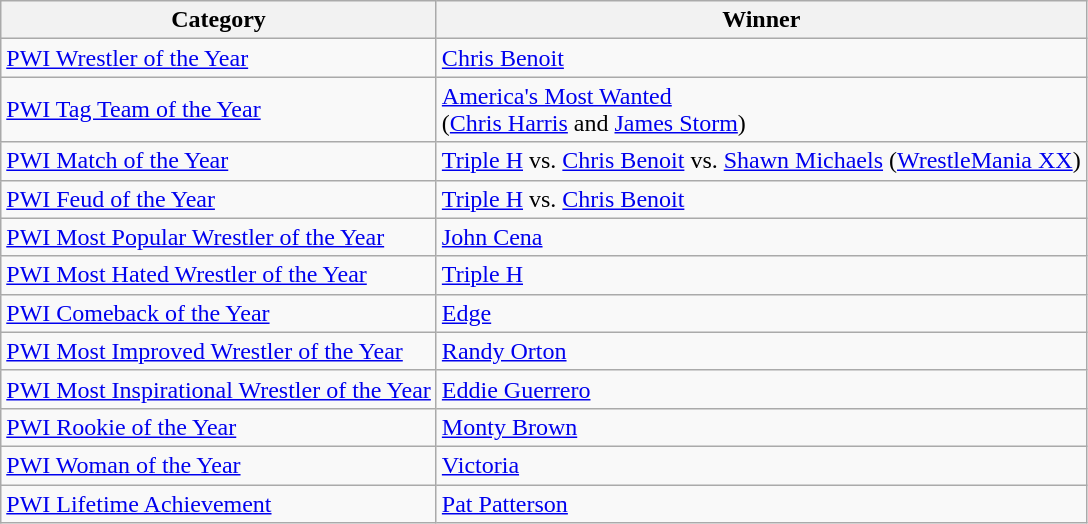<table class="wikitable">
<tr>
<th>Category</th>
<th>Winner</th>
</tr>
<tr>
<td><a href='#'>PWI Wrestler of the Year</a></td>
<td><a href='#'>Chris Benoit</a></td>
</tr>
<tr>
<td><a href='#'>PWI Tag Team of the Year</a></td>
<td><a href='#'>America's Most Wanted</a><br>(<a href='#'>Chris Harris</a> and <a href='#'>James Storm</a>)</td>
</tr>
<tr>
<td><a href='#'>PWI Match of the Year</a></td>
<td><a href='#'>Triple H</a> vs. <a href='#'>Chris Benoit</a> vs. <a href='#'>Shawn Michaels</a> (<a href='#'>WrestleMania XX</a>)</td>
</tr>
<tr>
<td><a href='#'>PWI Feud of the Year</a></td>
<td><a href='#'>Triple H</a> vs. <a href='#'>Chris Benoit</a></td>
</tr>
<tr>
<td><a href='#'>PWI Most Popular Wrestler of the Year</a></td>
<td><a href='#'>John Cena</a></td>
</tr>
<tr>
<td><a href='#'>PWI Most Hated Wrestler of the Year</a></td>
<td><a href='#'>Triple H</a></td>
</tr>
<tr>
<td><a href='#'>PWI Comeback of the Year</a></td>
<td><a href='#'>Edge</a></td>
</tr>
<tr>
<td><a href='#'>PWI Most Improved Wrestler of the Year</a></td>
<td><a href='#'>Randy Orton</a></td>
</tr>
<tr>
<td><a href='#'>PWI Most Inspirational Wrestler of the Year</a></td>
<td><a href='#'>Eddie Guerrero</a></td>
</tr>
<tr>
<td><a href='#'>PWI Rookie of the Year</a></td>
<td><a href='#'>Monty Brown</a></td>
</tr>
<tr>
<td><a href='#'>PWI Woman of the Year</a></td>
<td><a href='#'>Victoria</a></td>
</tr>
<tr>
<td><a href='#'>PWI Lifetime Achievement</a></td>
<td><a href='#'>Pat Patterson</a></td>
</tr>
</table>
